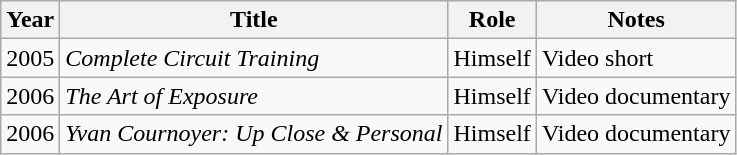<table class="wikitable sortable">
<tr>
<th>Year</th>
<th>Title</th>
<th>Role</th>
<th class="unsortable">Notes</th>
</tr>
<tr>
<td>2005</td>
<td><em>Complete Circuit Training</em></td>
<td>Himself</td>
<td>Video short</td>
</tr>
<tr>
<td>2006</td>
<td><em>The Art of Exposure</em></td>
<td>Himself</td>
<td>Video documentary</td>
</tr>
<tr>
<td>2006</td>
<td><em>Yvan Cournoyer: Up Close & Personal</em></td>
<td>Himself</td>
<td>Video documentary</td>
</tr>
</table>
